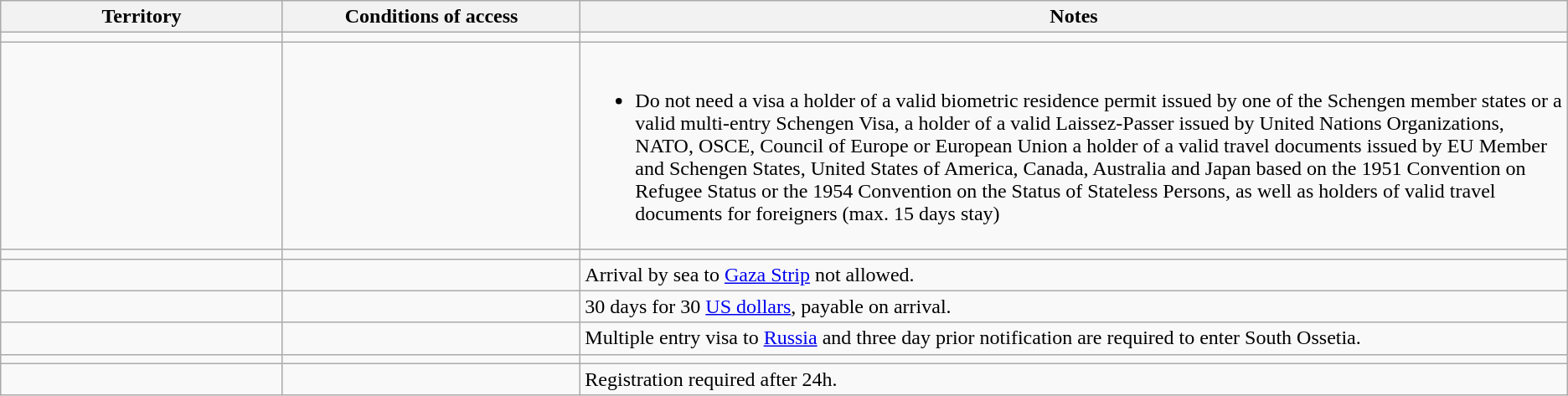<table class="wikitable" style="text-align: left; table-layout: fixed;">
<tr>
<th width="18%">Territory</th>
<th width="19%">Conditions of access</th>
<th>Notes</th>
</tr>
<tr>
<td></td>
<td></td>
<td></td>
</tr>
<tr>
<td></td>
<td></td>
<td><br><ul><li>Do not need a visa a holder of a valid biometric residence permit issued by one of the Schengen member states or a valid multi-entry Schengen Visa, a holder of a valid Laissez-Passer issued by United Nations Organizations, NATO, OSCE, Council of Europe or European Union a holder of a valid travel documents issued by EU Member and Schengen States, United States of America, Canada, Australia and Japan based on the 1951 Convention on Refugee Status or the 1954 Convention on the Status of Stateless Persons, as well as holders of valid travel documents for foreigners (max. 15 days stay)</li></ul></td>
</tr>
<tr>
<td></td>
<td></td>
<td></td>
</tr>
<tr>
<td></td>
<td></td>
<td>Arrival by sea to <a href='#'>Gaza Strip</a> not allowed.</td>
</tr>
<tr>
<td></td>
<td></td>
<td>30 days for 30 <a href='#'>US dollars</a>, payable on arrival.</td>
</tr>
<tr>
<td></td>
<td></td>
<td>Multiple entry visa to <a href='#'>Russia</a> and three day prior notification are required to enter South Ossetia.</td>
</tr>
<tr>
<td></td>
<td></td>
<td></td>
</tr>
<tr>
<td></td>
<td></td>
<td>Registration required after 24h.</td>
</tr>
</table>
